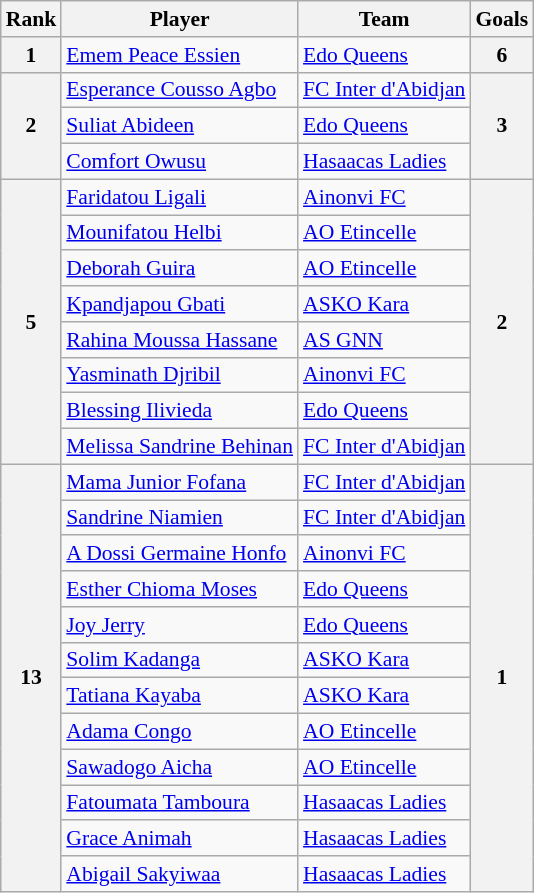<table class="wikitable" style="text-align:center; font-size:90%">
<tr>
<th>Rank</th>
<th>Player</th>
<th>Team</th>
<th>Goals</th>
</tr>
<tr>
<th rowspan=1>1</th>
<td align=left><a href='#'>Emem Peace Essien</a></td>
<td align=left> <a href='#'>Edo Queens</a></td>
<th rowspan=1>6</th>
</tr>
<tr>
<th rowspan=3>2</th>
<td align=left><a href='#'>Esperance Cousso Agbo</a></td>
<td align=left> <a href='#'>FC Inter d'Abidjan</a></td>
<th rowspan=3>3</th>
</tr>
<tr>
<td align=left><a href='#'>Suliat Abideen</a></td>
<td align=left> <a href='#'>Edo Queens</a></td>
</tr>
<tr>
<td align=left><a href='#'>Comfort Owusu</a></td>
<td align=left> <a href='#'>Hasaacas Ladies</a></td>
</tr>
<tr>
<th rowspan=8>5</th>
<td align=left><a href='#'>Faridatou Ligali</a></td>
<td align=left> <a href='#'>Ainonvi FC</a></td>
<th rowspan=8>2</th>
</tr>
<tr>
<td align=left><a href='#'>Mounifatou Helbi</a></td>
<td align=left> <a href='#'>AO Etincelle</a></td>
</tr>
<tr>
<td align=left><a href='#'>Deborah Guira</a></td>
<td align=left> <a href='#'>AO Etincelle</a></td>
</tr>
<tr>
<td align=left><a href='#'>Kpandjapou Gbati</a></td>
<td align=left> <a href='#'>ASKO Kara</a></td>
</tr>
<tr>
<td align=left><a href='#'>Rahina Moussa Hassane</a></td>
<td align=left> <a href='#'>AS GNN</a></td>
</tr>
<tr>
<td align=left><a href='#'>Yasminath Djribil</a></td>
<td align=left> <a href='#'>Ainonvi FC</a></td>
</tr>
<tr>
<td align=left><a href='#'>Blessing Ilivieda</a></td>
<td align=left> <a href='#'>Edo Queens</a></td>
</tr>
<tr>
<td align=left><a href='#'>Melissa Sandrine Behinan</a></td>
<td align=left> <a href='#'>FC Inter d'Abidjan</a></td>
</tr>
<tr>
<th rowspan=14>13</th>
<td align=left><a href='#'>Mama Junior Fofana</a></td>
<td align=left> <a href='#'>FC Inter d'Abidjan</a></td>
<th rowspan=14>1</th>
</tr>
<tr>
<td align=left><a href='#'>Sandrine Niamien</a></td>
<td align=left> <a href='#'>FC Inter d'Abidjan</a></td>
</tr>
<tr>
<td align=left><a href='#'>A Dossi Germaine Honfo</a></td>
<td align=left> <a href='#'>Ainonvi FC</a></td>
</tr>
<tr>
<td align=left><a href='#'>Esther Chioma Moses</a></td>
<td align=left> <a href='#'>Edo Queens</a></td>
</tr>
<tr>
<td align=left><a href='#'>Joy Jerry</a></td>
<td align=left> <a href='#'>Edo Queens</a></td>
</tr>
<tr>
<td align=left><a href='#'>Solim Kadanga</a></td>
<td align=left> <a href='#'>ASKO Kara</a></td>
</tr>
<tr>
<td align=left><a href='#'>Tatiana Kayaba</a></td>
<td align=left> <a href='#'>ASKO Kara</a></td>
</tr>
<tr>
<td align=left><a href='#'>Adama Congo</a></td>
<td align=left> <a href='#'>AO Etincelle</a></td>
</tr>
<tr>
<td align=left><a href='#'>Sawadogo Aicha</a></td>
<td align=left> <a href='#'>AO Etincelle</a></td>
</tr>
<tr>
<td align=left><a href='#'>Fatoumata Tamboura</a></td>
<td align=left> <a href='#'>Hasaacas Ladies</a></td>
</tr>
<tr>
<td align=left><a href='#'>Grace Animah</a></td>
<td align=left> <a href='#'>Hasaacas Ladies</a></td>
</tr>
<tr>
<td align=left><a href='#'>Abigail Sakyiwaa</a></td>
<td align=left> <a href='#'>Hasaacas Ladies</a></td>
</tr>
</table>
